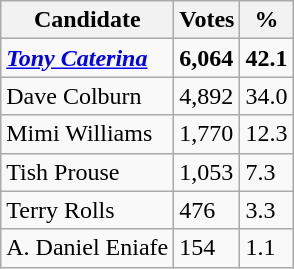<table class="wikitable" align="left">
<tr>
<th>Candidate</th>
<th>Votes</th>
<th>%</th>
</tr>
<tr>
<td><strong><em><a href='#'>Tony Caterina</a></em></strong></td>
<td><strong>6,064</strong></td>
<td><strong>42.1</strong></td>
</tr>
<tr>
<td>Dave Colburn</td>
<td>4,892</td>
<td>34.0</td>
</tr>
<tr>
<td>Mimi Williams</td>
<td>1,770</td>
<td>12.3</td>
</tr>
<tr>
<td>Tish Prouse</td>
<td>1,053</td>
<td>7.3</td>
</tr>
<tr>
<td>Terry Rolls</td>
<td>476</td>
<td>3.3</td>
</tr>
<tr>
<td>A. Daniel Eniafe</td>
<td>154</td>
<td>1.1</td>
</tr>
</table>
